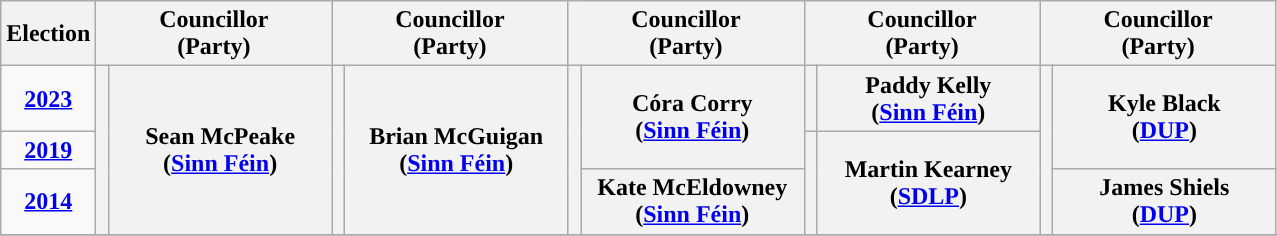<table class="wikitable" style="text-align:center">
<tr>
<th scope="col" width="50">Election</th>
<th scope="col" width="150" colspan = "2">Councillor<br> (Party)</th>
<th scope="col" width="150" colspan = "2">Councillor<br> (Party)</th>
<th scope="col" width="150" colspan = "2">Councillor<br> (Party)</th>
<th scope="col" width="150" colspan = "2">Councillor<br> (Party)</th>
<th scope="col" width="150" colspan = "2">Councillor<br> (Party)</th>
</tr>
<tr>
<td><strong><a href='#'>2023</a></strong></td>
<th rowspan="3" width="1" style="background-color: "></th>
<th rowspan = "3">Sean McPeake <br> (<a href='#'>Sinn Féin</a>)</th>
<th rowspan="3" width="1" style="background-color: "></th>
<th rowspan = "3">Brian McGuigan <br> (<a href='#'>Sinn Féin</a>)</th>
<th rowspan="3" width="1" style="background-color: "></th>
<th rowspan = "2">Córa Corry <br> (<a href='#'>Sinn Féin</a>)</th>
<th rowspan="1" width="1" style="background-color: "></th>
<th rowspan = "1">Paddy Kelly <br> (<a href='#'>Sinn Féin</a>)</th>
<th rowspan="3" width="1" style="background-color: "></th>
<th rowspan = "2">Kyle Black <br> (<a href='#'>DUP</a>)</th>
</tr>
<tr>
<td><strong><a href='#'>2019</a></strong></td>
<th rowspan="2" width="1" style="background-color: "></th>
<th rowspan = "2">Martin Kearney <br> (<a href='#'>SDLP</a>)</th>
</tr>
<tr>
<td><strong><a href='#'>2014</a></strong></td>
<th rowspan = "1">Kate McEldowney <br> (<a href='#'>Sinn Féin</a>)</th>
<th rowspan = "1">James Shiels <br> (<a href='#'>DUP</a>)</th>
</tr>
<tr>
</tr>
</table>
